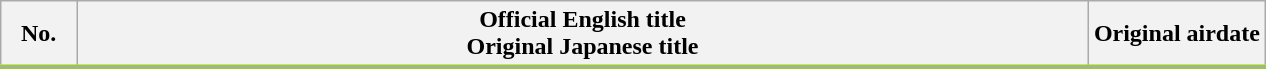<table class="wikitable">
<tr style="border-bottom: 3px solid #9ACD32">
<th style="width:6%;">No.</th>
<th>Official English title<br> Original Japanese title</th>
<th style="width:14%;">Original airdate</th>
</tr>
<tr>
</tr>
</table>
